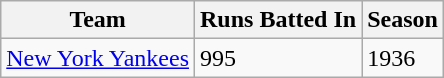<table class="wikitable">
<tr>
<th>Team</th>
<th>Runs Batted In</th>
<th>Season</th>
</tr>
<tr>
<td><a href='#'>New York Yankees</a></td>
<td>995</td>
<td>1936</td>
</tr>
</table>
